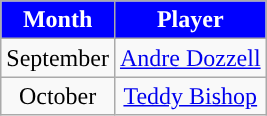<table class="wikitable" style="text-align:center">
<tr>
<th style="background:blue; color:white; width=0%">Month</th>
<th style="background:blue; color:white; width=0%">Player</th>
</tr>
<tr>
<td>September</td>
<td> <a href='#'>Andre Dozzell</a></td>
</tr>
<tr>
<td>October</td>
<td> <a href='#'>Teddy Bishop</a></td>
</tr>
</table>
